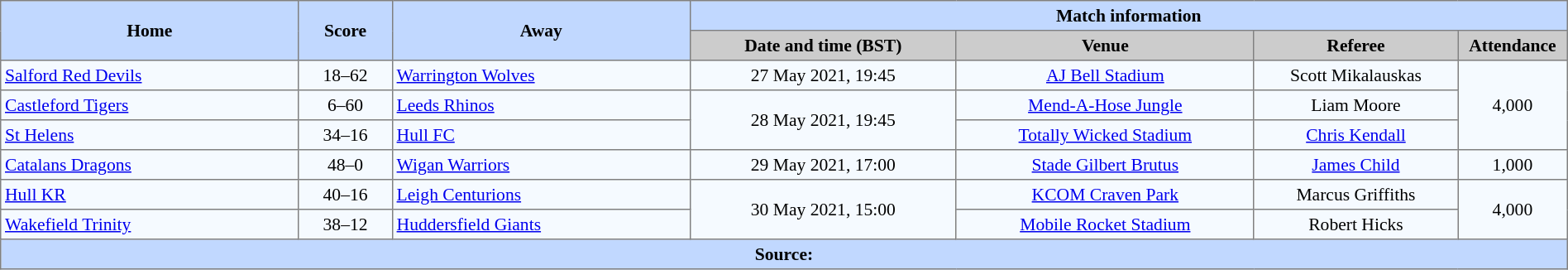<table border=1 style="border-collapse:collapse; font-size:90%; text-align:center;" cellpadding=3 cellspacing=0 width=100%>
<tr style="background:#C1D8ff;">
<th scope="col" rowspan=2 width=19%>Home</th>
<th scope="col" rowspan=2 width=6%>Score</th>
<th scope="col" rowspan=2 width=19%>Away</th>
<th colspan=4>Match information</th>
</tr>
<tr style="background:#CCCCCC;">
<th scope="col" width=17%>Date and time (BST)</th>
<th scope="col" width=19%>Venue</th>
<th scope="col" width=13%>Referee</th>
<th scope="col" width=7%>Attendance</th>
</tr>
<tr style="background:#F5FAFF;">
<td style="text-align:left;"> <a href='#'>Salford Red Devils</a></td>
<td>18–62</td>
<td style="text-align:left;"> <a href='#'>Warrington Wolves</a></td>
<td>27 May 2021, 19:45</td>
<td><a href='#'>AJ Bell Stadium</a></td>
<td>Scott Mikalauskas</td>
<td rowspan=3>4,000</td>
</tr>
<tr style="background:#F5FAFF;">
<td style="text-align:left;"> <a href='#'>Castleford Tigers</a></td>
<td>6–60</td>
<td style="text-align:left;"> <a href='#'>Leeds Rhinos</a></td>
<td rowspan=2>28 May 2021, 19:45</td>
<td><a href='#'>Mend-A-Hose Jungle</a></td>
<td>Liam Moore</td>
</tr>
<tr style="background:#F5FAFF;">
<td style="text-align:left;"> <a href='#'>St Helens</a></td>
<td>34–16</td>
<td style="text-align:left;"> <a href='#'>Hull FC</a></td>
<td><a href='#'>Totally Wicked Stadium</a></td>
<td><a href='#'>Chris Kendall</a></td>
</tr>
<tr style="background:#F5FAFF;">
<td style="text-align:left;"> <a href='#'>Catalans Dragons</a></td>
<td>48–0</td>
<td style="text-align:left;"> <a href='#'>Wigan Warriors</a></td>
<td>29 May 2021, 17:00</td>
<td><a href='#'>Stade Gilbert Brutus</a></td>
<td><a href='#'>James Child</a></td>
<td>1,000</td>
</tr>
<tr style="background:#F5FAFF;">
<td style="text-align:left;"> <a href='#'>Hull KR</a></td>
<td>40–16</td>
<td style="text-align:left;"> <a href='#'>Leigh Centurions</a></td>
<td rowspan=2>30 May 2021, 15:00</td>
<td><a href='#'>KCOM Craven Park</a></td>
<td>Marcus Griffiths</td>
<td rowspan=2>4,000</td>
</tr>
<tr style="background:#F5FAFF;">
<td style="text-align:left;"> <a href='#'>Wakefield Trinity</a></td>
<td>38–12</td>
<td style="text-align:left;"> <a href='#'>Huddersfield Giants</a></td>
<td><a href='#'>Mobile Rocket Stadium</a></td>
<td>Robert Hicks</td>
</tr>
<tr style="background:#c1d8ff;">
<th colspan=7>Source:</th>
</tr>
</table>
